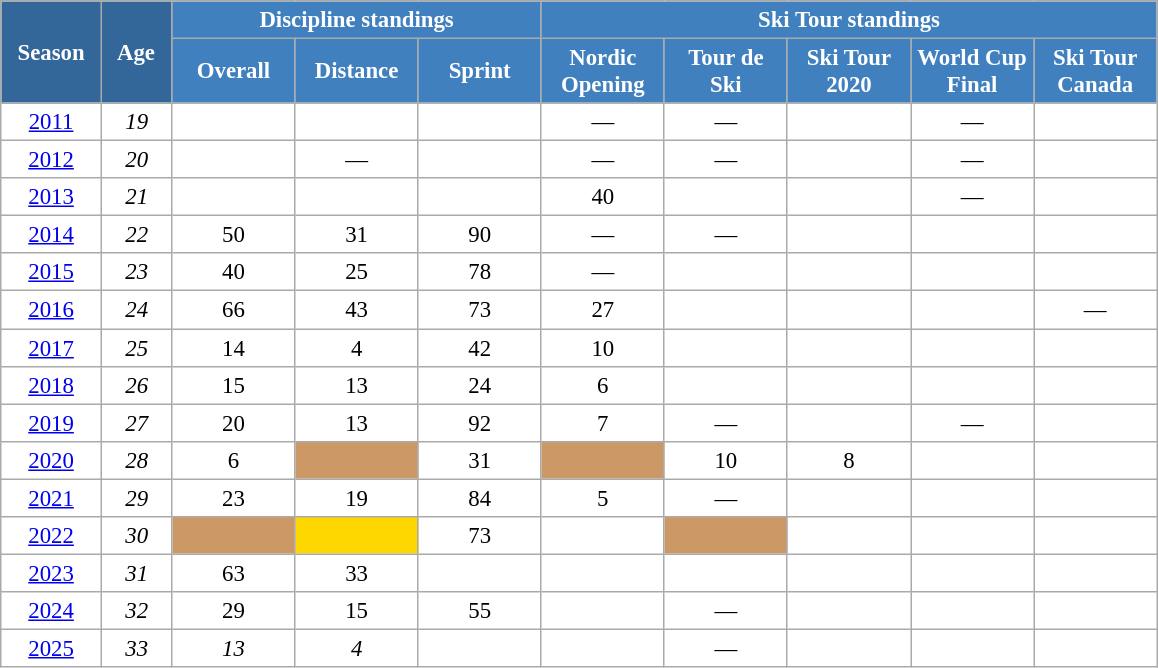<table class="wikitable" style="font-size:95%; text-align:center; border:grey solid 1px; border-collapse:collapse; background:#ffffff;">
<tr>
<th style="background-color:#369; color:white; width:60px;" rowspan="2"> Season </th>
<th style="background-color:#369; color:white; width:40px;" rowspan="2"> Age </th>
<th style="background-color:#4180be; color:white;" colspan="3">Discipline standings</th>
<th style="background-color:#4180be; color:white;" colspan="5">Ski Tour standings</th>
</tr>
<tr>
<th style="background-color:#4180be; color:white; width:75px;">Overall</th>
<th style="background-color:#4180be; color:white; width:75px;">Distance</th>
<th style="background-color:#4180be; color:white; width:75px;">Sprint</th>
<th style="background-color:#4180be; color:white; width:75px;">Nordic<br>Opening</th>
<th style="background-color:#4180be; color:white; width:75px;">Tour de<br>Ski</th>
<th style="background-color:#4180be; color:white; width:75px;">Ski Tour<br>2020</th>
<th style="background-color:#4180be; color:white; width:75px;">World Cup<br>Final</th>
<th style="background-color:#4180be; color:white; width:75px;">Ski Tour<br>Canada</th>
</tr>
<tr>
<td><a href='#'>2011</a></td>
<td><em>19</em></td>
<td></td>
<td></td>
<td></td>
<td>—</td>
<td>—</td>
<td></td>
<td>—</td>
<td></td>
</tr>
<tr>
<td><a href='#'>2012</a></td>
<td><em>20</em></td>
<td></td>
<td>—</td>
<td></td>
<td>—</td>
<td>—</td>
<td></td>
<td>—</td>
<td></td>
</tr>
<tr>
<td><a href='#'>2013</a></td>
<td><em>21</em></td>
<td></td>
<td></td>
<td></td>
<td>40</td>
<td></td>
<td></td>
<td>—</td>
<td></td>
</tr>
<tr>
<td><a href='#'>2014</a></td>
<td><em>22</em></td>
<td>50</td>
<td>31</td>
<td>90</td>
<td>—</td>
<td>—</td>
<td></td>
<td></td>
<td></td>
</tr>
<tr>
<td><a href='#'>2015</a></td>
<td><em>23</em></td>
<td>40</td>
<td>25</td>
<td>78</td>
<td>—</td>
<td></td>
<td></td>
<td></td>
<td></td>
</tr>
<tr>
<td><a href='#'>2016</a></td>
<td><em>24</em></td>
<td>66</td>
<td>43</td>
<td>73</td>
<td>27</td>
<td></td>
<td></td>
<td></td>
<td>—</td>
</tr>
<tr>
<td><a href='#'>2017</a></td>
<td><em>25</em></td>
<td>14</td>
<td>4</td>
<td>42</td>
<td>10</td>
<td></td>
<td></td>
<td></td>
<td></td>
</tr>
<tr>
<td><a href='#'>2018</a></td>
<td><em>26</em></td>
<td>15</td>
<td>13</td>
<td>24</td>
<td>6</td>
<td></td>
<td></td>
<td></td>
<td></td>
</tr>
<tr>
<td><a href='#'>2019</a></td>
<td><em>27</em></td>
<td>20</td>
<td>13</td>
<td>92</td>
<td>7</td>
<td>—</td>
<td></td>
<td>—</td>
<td></td>
</tr>
<tr>
<td><a href='#'>2020</a></td>
<td><em>28</em></td>
<td>6</td>
<td bgcolor="cc9966"></td>
<td>31</td>
<td bgcolor="cc9966"></td>
<td>10</td>
<td>8</td>
<td></td>
<td></td>
</tr>
<tr>
<td><a href='#'>2021</a></td>
<td><em>29</em></td>
<td>23</td>
<td>19</td>
<td>84</td>
<td>5</td>
<td>—</td>
<td></td>
<td></td>
<td></td>
</tr>
<tr>
<td><a href='#'>2022</a></td>
<td><em>30</em></td>
<td bgcolor="cc9966"></td>
<td style="background:gold"></td>
<td>73</td>
<td></td>
<td bgcolor="cc9966"></td>
<td></td>
<td></td>
<td></td>
</tr>
<tr>
<td><a href='#'>2023</a></td>
<td><em>31</em></td>
<td>63</td>
<td>33</td>
<td></td>
<td></td>
<td></td>
<td></td>
<td></td>
<td></td>
</tr>
<tr>
<td><a href='#'>2024</a></td>
<td><em>32</em></td>
<td>29</td>
<td>15</td>
<td>55</td>
<td></td>
<td>—</td>
<td></td>
<td></td>
<td></td>
</tr>
<tr>
<td><a href='#'>2025</a></td>
<td><em>33</em></td>
<td><em>13</em></td>
<td><em>4</em></td>
<td><em></em></td>
<td></td>
<td>—</td>
<td></td>
<td></td>
<td></td>
</tr>
</table>
